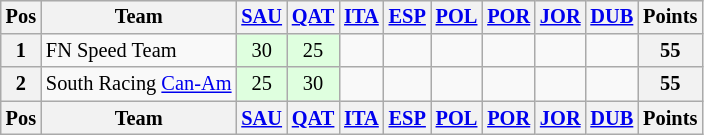<table class="wikitable" style="font-size: 85%; text-align: center; display: inline-table;">
<tr valign="top">
<th valign="middle">Pos</th>
<th valign="middle">Team</th>
<th><a href='#'>SAU</a><br></th>
<th><a href='#'>QAT</a><br></th>
<th><a href='#'>ITA</a><br></th>
<th><a href='#'>ESP</a><br></th>
<th><a href='#'>POL</a><br></th>
<th><a href='#'>POR</a><br></th>
<th><a href='#'>JOR</a><br></th>
<th><a href='#'>DUB</a><br></th>
<th valign="middle">Points</th>
</tr>
<tr>
<th>1</th>
<td align=left>FN Speed Team</td>
<td style="background:#dfffdf;">30</td>
<td style="background:#dfffdf;">25</td>
<td></td>
<td></td>
<td></td>
<td></td>
<td></td>
<td></td>
<th>55</th>
</tr>
<tr>
<th>2</th>
<td align=left>South Racing <a href='#'>Can-Am</a></td>
<td style="background:#dfffdf;">25</td>
<td style="background:#dfffdf;">30</td>
<td></td>
<td></td>
<td></td>
<td></td>
<td></td>
<td></td>
<th>55</th>
</tr>
<tr valign="top">
<th valign="middle">Pos</th>
<th valign="middle">Team</th>
<th><a href='#'>SAU</a><br></th>
<th><a href='#'>QAT</a><br></th>
<th><a href='#'>ITA</a><br></th>
<th><a href='#'>ESP</a><br></th>
<th><a href='#'>POL</a><br></th>
<th><a href='#'>POR</a><br></th>
<th><a href='#'>JOR</a><br></th>
<th><a href='#'>DUB</a><br></th>
<th valign="middle">Points</th>
</tr>
</table>
